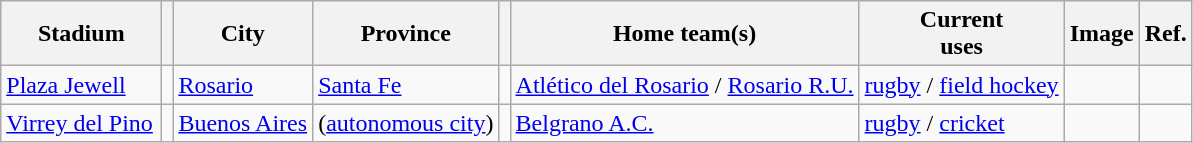<table class="wikitable sortable">
<tr>
<th width= 100px>Stadium</th>
<th></th>
<th>City</th>
<th>Province</th>
<th></th>
<th>Home team(s)</th>
<th>Current<br>uses</th>
<th>Image</th>
<th>Ref.</th>
</tr>
<tr>
<td><a href='#'>Plaza Jewell</a></td>
<td></td>
<td><a href='#'>Rosario</a></td>
<td><a href='#'>Santa Fe</a></td>
<td></td>
<td><a href='#'>Atlético del Rosario</a> / <a href='#'>Rosario R.U.</a></td>
<td><a href='#'>rugby</a> / <a href='#'>field hockey</a></td>
<td></td>
<td></td>
</tr>
<tr>
<td><a href='#'>Virrey del Pino</a></td>
<td></td>
<td><a href='#'>Buenos Aires</a></td>
<td>(<a href='#'>autonomous city</a>)</td>
<td></td>
<td><a href='#'>Belgrano A.C.</a></td>
<td><a href='#'>rugby</a> / <a href='#'>cricket</a></td>
<td></td>
<td></td>
</tr>
</table>
